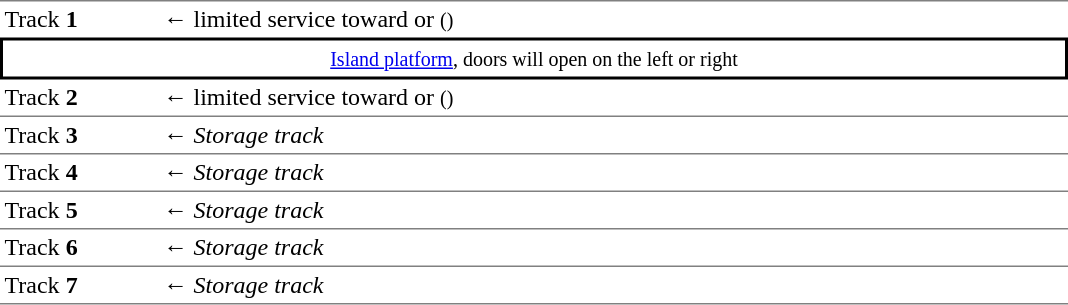<table table border=0 cellspacing=0 cellpadding=3>
<tr>
<td style="border-top:solid 1px gray;" width=100>Track <strong>1</strong></td>
<td style="border-top:solid 1px gray;" width=600>←  limited service toward  or  <small>()</small></td>
</tr>
<tr>
<td style="border-top:solid 2px black;border-right:solid 2px black;border-left:solid 2px black;border-bottom:solid 2px black;text-align:center;" colspan=2><small><a href='#'>Island platform</a>, doors will open on the left or right </small></td>
</tr>
<tr>
<td style="border-bottom:solid 1px gray;">Track <strong>2</strong></td>
<td style="border-bottom:solid 1px gray;">←  limited service toward  or  <small>()</small></td>
</tr>
<tr>
<td style="border-bottom:solid 1px gray;">Track <strong>3</strong></td>
<td style="border-bottom:solid 1px gray;">← <em>Storage track</em></td>
</tr>
<tr>
<td style="border-bottom:solid 1px gray;">Track <strong>4</strong></td>
<td style="border-bottom:solid 1px gray;">← <em>Storage track</em></td>
</tr>
<tr>
<td style="border-bottom:solid 1px gray;">Track <strong>5</strong></td>
<td style="border-bottom:solid 1px gray;">← <em>Storage track</em></td>
</tr>
<tr>
<td style="border-bottom:solid 1px gray;">Track <strong>6</strong></td>
<td style="border-bottom:solid 1px gray;">← <em>Storage track</em></td>
</tr>
<tr>
<td style="border-bottom:solid 1px gray;">Track <strong>7</strong></td>
<td style="border-bottom:solid 1px gray;">← <em>Storage track</em></td>
</tr>
</table>
